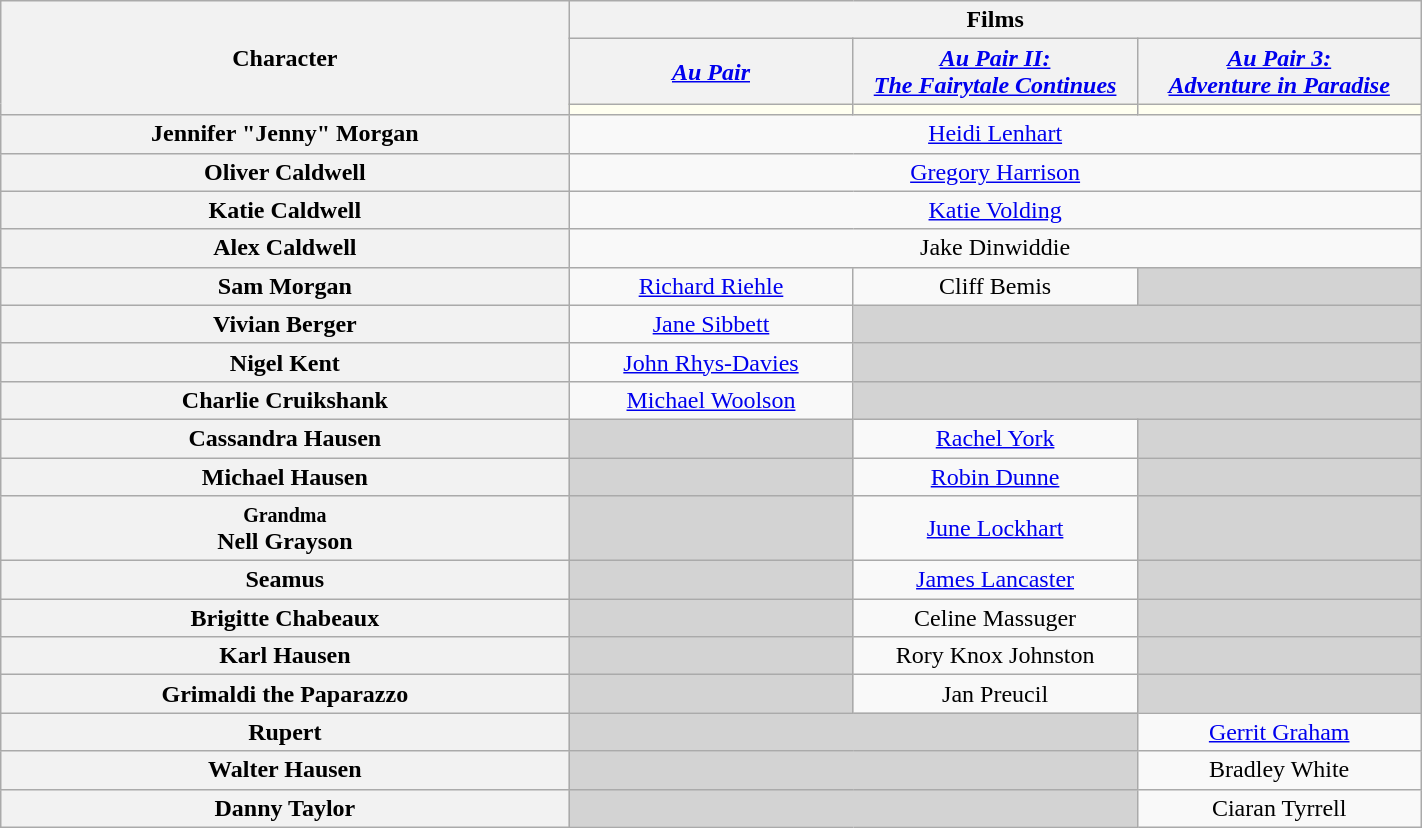<table class="wikitable" style="text-align:center; width:75%; font-size:100%">
<tr>
<th rowspan="3" style="width:20%;">Character</th>
<th colspan="5" style="text-align:center;">Films</th>
</tr>
<tr>
<th style="text-align:center; width:10%;"><em><a href='#'>Au Pair</a></em></th>
<th style="text-align:center; width:10%;"><em><a href='#'>Au Pair II: <br> The Fairytale Continues</a></em></th>
<th style="text-align:center; width:10%;"><em><a href='#'>Au Pair 3: <br> Adventure in Paradise</a></em></th>
</tr>
<tr>
<th style="background:ivory;"></th>
<th style="background:ivory;"></th>
<th style="background:ivory;"></th>
</tr>
<tr>
<th>Jennifer "Jenny" Morgan</th>
<td colspan="3"><a href='#'>Heidi Lenhart</a></td>
</tr>
<tr>
<th>Oliver Caldwell</th>
<td colspan="3"><a href='#'>Gregory Harrison</a></td>
</tr>
<tr>
<th>Katie Caldwell</th>
<td colspan="3"><a href='#'>Katie Volding</a></td>
</tr>
<tr>
<th>Alex Caldwell</th>
<td colspan="3">Jake Dinwiddie</td>
</tr>
<tr>
<th>Sam Morgan</th>
<td><a href='#'>Richard Riehle</a></td>
<td>Cliff Bemis</td>
<td style="background:lightgrey;"> </td>
</tr>
<tr>
<th>Vivian Berger</th>
<td><a href='#'>Jane Sibbett</a></td>
<td colspan="2" style="background:lightgrey;"> </td>
</tr>
<tr>
<th>Nigel Kent</th>
<td><a href='#'>John Rhys-Davies</a></td>
<td colspan="2" style="background:lightgrey;"> </td>
</tr>
<tr>
<th>Charlie Cruikshank</th>
<td><a href='#'>Michael Woolson</a></td>
<td colspan="2" style="background:lightgrey;"> </td>
</tr>
<tr>
<th>Cassandra Hausen</th>
<td style="background:lightgrey;"> </td>
<td><a href='#'>Rachel York</a></td>
<td style="background:lightgrey;"> </td>
</tr>
<tr>
<th>Michael Hausen</th>
<td style="background:lightgrey;"> </td>
<td><a href='#'>Robin Dunne</a></td>
<td style="background:lightgrey;"> </td>
</tr>
<tr>
<th><small>Grandma</small><br>Nell Grayson</th>
<td style="background:lightgrey;"> </td>
<td><a href='#'>June Lockhart</a></td>
<td style="background:lightgrey;"> </td>
</tr>
<tr>
<th>Seamus</th>
<td style="background:lightgrey;"> </td>
<td><a href='#'>James Lancaster</a></td>
<td style="background:lightgrey;"> </td>
</tr>
<tr>
<th>Brigitte Chabeaux</th>
<td style="background:lightgrey;"> </td>
<td>Celine Massuger</td>
<td style="background:lightgrey;"> </td>
</tr>
<tr>
<th>Karl Hausen</th>
<td style="background:lightgrey;"> </td>
<td>Rory Knox Johnston</td>
<td style="background:lightgrey;"> </td>
</tr>
<tr>
<th>Grimaldi the Paparazzo</th>
<td style="background:lightgrey;"> </td>
<td>Jan Preucil</td>
<td style="background:lightgrey;"> </td>
</tr>
<tr>
<th>Rupert</th>
<td colspan="2" style="background:lightgrey;"> </td>
<td><a href='#'>Gerrit Graham</a></td>
</tr>
<tr>
<th>Walter Hausen</th>
<td colspan="2" style="background:lightgrey;"> </td>
<td>Bradley White</td>
</tr>
<tr>
<th>Danny Taylor</th>
<td colspan="2" style="background:lightgrey;"> </td>
<td>Ciaran Tyrrell</td>
</tr>
</table>
